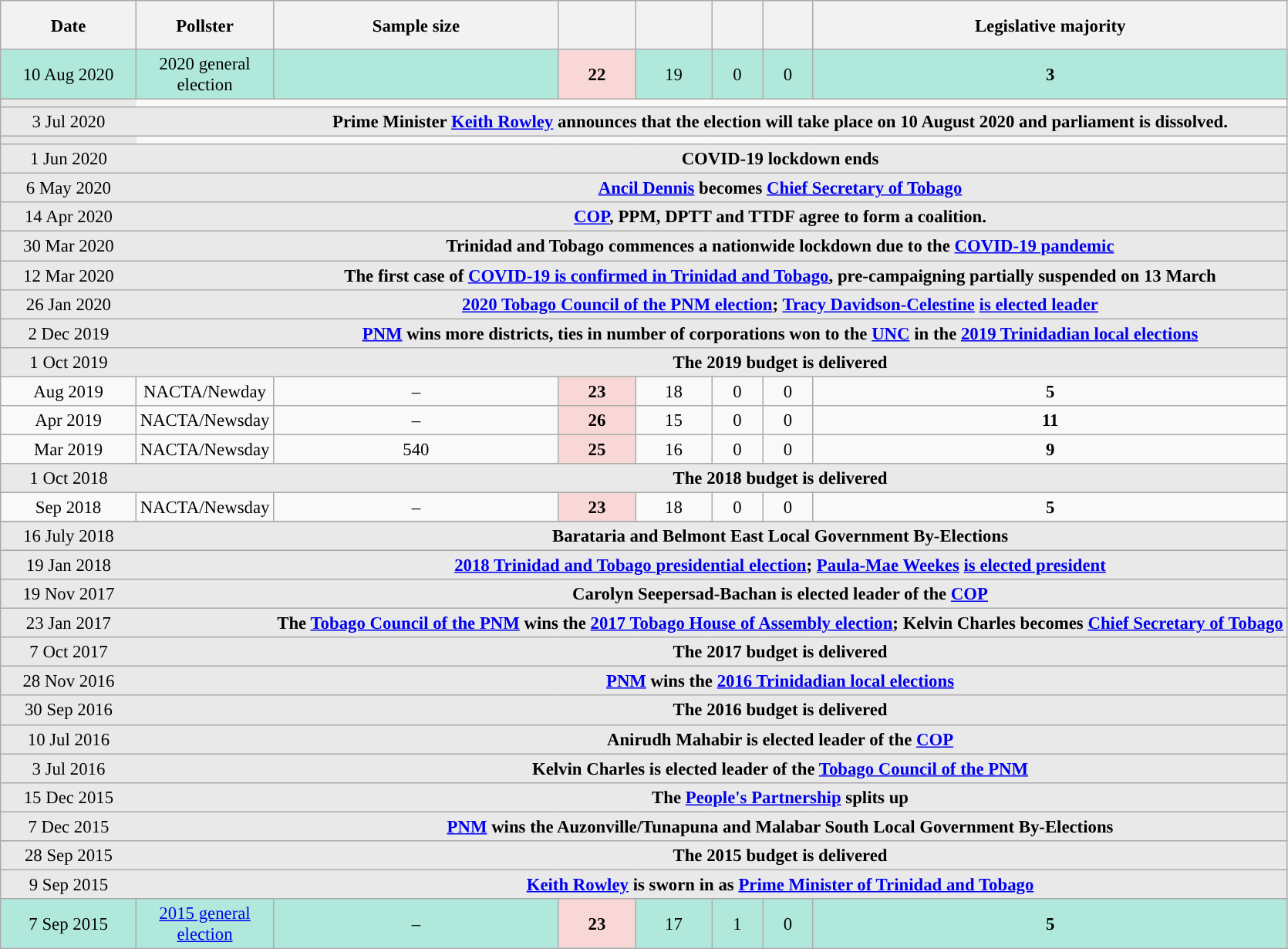<table class="wikitable sortable collapsible" style="text-align:center;font-size:95%;">
<tr style="height:42px;">
<th style="width:110px;">Date</th>
<th style="width:110px;">Pollster</th>
<th data-sort-type="number">Sample size</th>
<th class="unsortable" style="background:"><a href='#'></a></th>
<th class="unsortable" style="background:"><a href='#'></a></th>
<th class="unsortable" style="background:"><a href='#'></a></th>
<th class="unsortable" style="background:"></th>
<th>Legislative majority</th>
</tr>
<tr style="background:#b0e9db;">
<td>10 Aug 2020</td>
<td>2020 general election</td>
<td></td>
<td style="background:#F8D7D6;"><strong>22</strong></td>
<td>19</td>
<td>0</td>
<td>0</td>
<td style="background:"><strong>3</strong></td>
</tr>
<tr style="background:#E9E9E9;">
<td style="border-right-style:hidden;"></td>
</tr>
<tr style="background:#E9E9E9;">
<td style="border-right-style:hidden;" data-sort-value="2020-07-03">3 Jul 2020</td>
<td style="border-right-style:hidden;"></td>
<td colspan="6" style="font-weight:bold;">Prime Minister <a href='#'>Keith Rowley</a> announces that the election will take place on 10 August 2020 and parliament is dissolved.</td>
</tr>
<tr style="background:#E9E9E9;">
<td style="border-right-style:hidden;"></td>
</tr>
<tr style="background:#E9E9E9;">
<td style="border-right-style:hidden;" data-sort-value="2020-06-01">1 Jun 2020</td>
<td style="border-right-style:hidden;"></td>
<td colspan="6" style="font-weight:bold;">COVID-19 lockdown ends</td>
</tr>
<tr style="background:#E9E9E9;">
<td style="border-right-style:hidden;" data-sort-value="2020-05-06">6 May 2020</td>
<td style="border-right-style:hidden;"></td>
<td colspan="6" style="font-weight:bold;"><a href='#'>Ancil Dennis</a> becomes <a href='#'>Chief Secretary of Tobago</a></td>
</tr>
<tr style="background:#E9E9E9;">
<td style="border-right-style:hidden;" data-sort-value="2020-04-14">14 Apr 2020</td>
<td style="border-right-style:hidden;"></td>
<td colspan="6" style="font-weight:bold;"><a href='#'>COP</a>, PPM, ⁠DPTT and ⁠TTDF agree to form a coalition.</td>
</tr>
<tr style="background:#E9E9E9;">
<td style="border-right-style:hidden;" data-sort-value="2020-03-30">30 Mar 2020</td>
<td style="border-right-style:hidden;"></td>
<td colspan="6" style="font-weight:bold;">Trinidad and Tobago commences a nationwide lockdown due to the <a href='#'>COVID-19 pandemic</a></td>
</tr>
<tr style="background:#E9E9E9;">
<td style="border-right-style:hidden;" data-sort-value="2020-03-12">12 Mar 2020</td>
<td style="border-right-style:hidden;"></td>
<td colspan="6" style="font-weight:bold;">The first case of <a href='#'>COVID-19 is confirmed in Trinidad and Tobago</a>, pre-campaigning partially suspended on 13 March</td>
</tr>
<tr style="background:#E9E9E9;">
<td style="border-right-style:hidden;" data-sort-value="2020-01-26">26 Jan 2020</td>
<td style="border-right-style:hidden;"></td>
<td colspan="6" style="font-weight:bold;"><a href='#'>2020 Tobago Council of the PNM election</a>; <a href='#'>Tracy Davidson-Celestine</a> <a href='#'>is elected leader</a></td>
</tr>
<tr style="background:#E9E9E9;">
<td style="border-right-style:hidden;" data-sort-value="2019-12-02">2 Dec 2019</td>
<td style="border-right-style:hidden;"></td>
<td colspan="6" style="font-weight:bold;"><a href='#'>PNM</a> wins more districts, ties in number of corporations won to the <a href='#'>UNC</a> in the <a href='#'>2019 Trinidadian local elections</a></td>
</tr>
<tr style="background:#E9E9E9;">
<td style="border-right-style:hidden;" data-sort-value="2019-10-01">1 Oct 2019</td>
<td style="border-right-style:hidden;"></td>
<td colspan="6" style="font-weight:bold;">The 2019 budget is delivered</td>
</tr>
<tr>
<td data-sort-value="2019-08-25">Aug 2019</td>
<td>NACTA/Newday</td>
<td>–</td>
<td style="background:#F8D7D6;"><strong>23</strong></td>
<td>18</td>
<td>0</td>
<td>0</td>
<td style="background:"><strong>5</strong></td>
</tr>
<tr>
<td data-sort-value="2019-04-11">Apr 2019</td>
<td>NACTA/Newsday</td>
<td>–</td>
<td style="background:#F8D7D6;"><strong>26</strong></td>
<td>15</td>
<td>0</td>
<td>0</td>
<td style="background:"><strong>11</strong></td>
</tr>
<tr>
<td data-sort-value="2019-03-08">Mar 2019</td>
<td>NACTA/Newsday</td>
<td>540</td>
<td style="background:#F8D7D6;"><strong>25</strong></td>
<td>16</td>
<td>0</td>
<td>0</td>
<td style="background:"><strong>9</strong></td>
</tr>
<tr style="background:#E9E9E9;">
<td style="border-right-style:hidden;" data-sort-value="2018-10-01">1 Oct 2018</td>
<td style="border-right-style:hidden;"></td>
<td colspan="6" style="font-weight:bold;">The 2018 budget is delivered</td>
</tr>
<tr>
<td data-sort-value="2018-09-25">Sep 2018</td>
<td>NACTA/Newsday</td>
<td>–</td>
<td style="background:#F8D7D6;"><strong>23</strong></td>
<td>18</td>
<td>0</td>
<td>0</td>
<td style="background:"><strong>5</strong></td>
</tr>
<tr>
</tr>
<tr style="background:#E9E9E9;">
<td style="border-right-style:hidden;" data-sort-value="2018-07-16">16 July 2018</td>
<td style="border-right-style:hidden;"></td>
<td colspan="6" style="font-weight:bold;">Barataria and Belmont East Local Government By-Elections</td>
</tr>
<tr style="background:#E9E9E9;">
<td style="border-right-style:hidden;" data-sort-value="2018-01-19">19 Jan 2018</td>
<td style="border-right-style:hidden;"></td>
<td colspan="6" style="font-weight:bold;"><a href='#'>2018 Trinidad and Tobago presidential election</a>; <a href='#'>Paula-Mae Weekes</a> <a href='#'>is elected president</a></td>
</tr>
<tr style="background:#E9E9E9;">
<td style="border-right-style:hidden;" data-sort-value="2017-11-19">19 Nov 2017</td>
<td style="border-right-style:hidden;"></td>
<td colspan="6" style="font-weight:bold;">Carolyn Seepersad-Bachan is elected leader of the <a href='#'>COP</a></td>
</tr>
<tr style="background:#E9E9E9;">
<td style="border-right-style:hidden;" data-sort-value="2017-01-23">23 Jan 2017</td>
<td style="border-right-style:hidden;"></td>
<td colspan="6" style="font-weight:bold;">The <a href='#'>Tobago Council of the PNM</a> wins the <a href='#'>2017 Tobago House of Assembly election</a>; Kelvin Charles becomes <a href='#'>Chief Secretary of Tobago</a></td>
</tr>
<tr style="background:#E9E9E9;">
<td style="border-right-style:hidden;" data-sort-value="2017-10-07">7 Oct 2017</td>
<td style="border-right-style:hidden;"></td>
<td colspan="6" style="font-weight:bold;">The 2017 budget is delivered</td>
</tr>
<tr style="background:#E9E9E9;">
<td style="border-right-style:hidden;" data-sort-value="2016-11-28">28 Nov 2016</td>
<td style="border-right-style:hidden;"></td>
<td colspan="6" style="font-weight:bold;"><a href='#'>PNM</a> wins the <a href='#'>2016 Trinidadian local elections</a></td>
</tr>
<tr style="background:#E9E9E9;">
<td style="border-right-style:hidden;" data-sort-value="2016-09-30">30 Sep 2016</td>
<td style="border-right-style:hidden;"></td>
<td colspan="6" style="font-weight:bold;">The 2016 budget is delivered</td>
</tr>
<tr style="background:#E9E9E9;">
<td style="border-right-style:hidden;" data-sort-value="2016-07-10">10 Jul 2016</td>
<td style="border-right-style:hidden;"></td>
<td colspan="6" style="font-weight:bold;">Anirudh Mahabir is elected leader of the <a href='#'>COP</a></td>
</tr>
<tr style="background:#E9E9E9;">
<td style="border-right-style:hidden;" data-sort-value="2016-07-03">3 Jul 2016</td>
<td style="border-right-style:hidden;"></td>
<td colspan="6" style="font-weight:bold;">Kelvin Charles is elected leader of the <a href='#'>Tobago Council of the PNM</a></td>
</tr>
<tr style="background:#E9E9E9;">
<td style="border-right-style:hidden;" data-sort-value="2015-12-15">15 Dec 2015</td>
<td style="border-right-style:hidden;"></td>
<td colspan="6" style="font-weight:bold;">The <a href='#'>People's Partnership</a> splits up</td>
</tr>
<tr style="background:#E9E9E9;">
<td style="border-right-style:hidden;" data-sort-value="2015-12-07">7 Dec 2015</td>
<td style="border-right-style:hidden;"></td>
<td colspan="6" style="font-weight:bold;"><a href='#'>PNM</a> wins the Auzonville/Tunapuna and Malabar South Local Government By-Elections</td>
</tr>
<tr style="background:#E9E9E9;">
<td style="border-right-style:hidden;" data-sort-value="2015-09-28">28 Sep 2015</td>
<td style="border-right-style:hidden;"></td>
<td colspan="6" style="font-weight:bold;">The 2015 budget is delivered</td>
</tr>
<tr style="background:#E9E9E9;">
<td style="border-right-style:hidden;" data-sort-value="2015-09-09">9 Sep 2015</td>
<td style="border-right-style:hidden;"></td>
<td colspan="6" style="font-weight:bold;"><a href='#'>Keith Rowley</a> is sworn in as <a href='#'>Prime Minister of Trinidad and Tobago</a></td>
</tr>
<tr style="background:#b0e9db;">
<td data-sort-value="2015-09-07">7 Sep 2015</td>
<td><a href='#'>2015 general election</a></td>
<td>–</td>
<td style="background:#F8D7D6;"><strong>23</strong></td>
<td>17</td>
<td>1</td>
<td>0</td>
<td style="background:"><strong>5</strong></td>
</tr>
</table>
